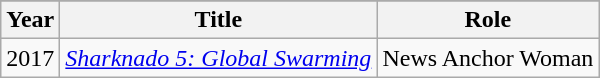<table class="wikitable sortable">
<tr>
</tr>
<tr>
<th>Year</th>
<th>Title</th>
<th>Role</th>
</tr>
<tr>
<td>2017</td>
<td><em><a href='#'>Sharknado 5: Global Swarming</a></em></td>
<td>News Anchor Woman</td>
</tr>
</table>
